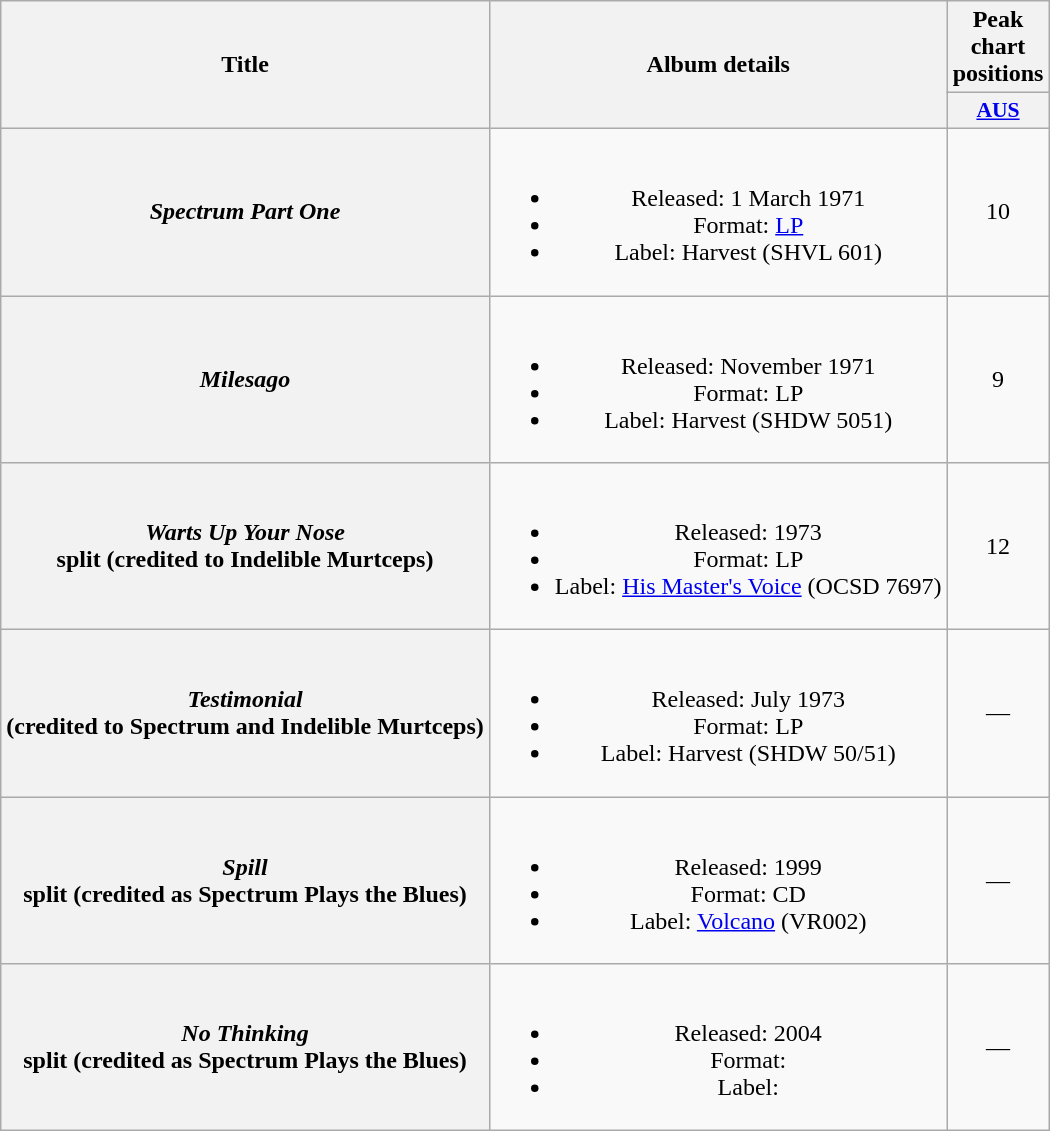<table class="wikitable plainrowheaders" style="text-align:center;" border="1">
<tr>
<th scope="col" rowspan="2">Title</th>
<th scope="col" rowspan="2">Album details</th>
<th scope="col" colspan="1">Peak chart positions</th>
</tr>
<tr>
<th scope="col" style="width:3em; font-size:90%"><a href='#'>AUS</a><br></th>
</tr>
<tr>
<th scope="row"><em>Spectrum Part One</em></th>
<td><br><ul><li>Released: 1 March 1971</li><li>Format: <a href='#'>LP</a></li><li>Label: Harvest (SHVL 601)</li></ul></td>
<td>10</td>
</tr>
<tr>
<th scope="row"><em>Milesago</em></th>
<td><br><ul><li>Released: November 1971</li><li>Format: LP</li><li>Label: Harvest (SHDW 5051)</li></ul></td>
<td>9</td>
</tr>
<tr>
<th scope="row"><em>Warts Up Your Nose</em> <br> split (credited to Indelible Murtceps)</th>
<td><br><ul><li>Released: 1973</li><li>Format: LP</li><li>Label: <a href='#'>His Master's Voice</a> (OCSD 7697)</li></ul></td>
<td>12</td>
</tr>
<tr>
<th scope="row"><em>Testimonial</em> <br> (credited to Spectrum and Indelible Murtceps)</th>
<td><br><ul><li>Released: July 1973</li><li>Format: LP</li><li>Label: Harvest (SHDW 50/51)</li></ul></td>
<td>—</td>
</tr>
<tr>
<th scope="row"><em>Spill</em> <br> split (credited as Spectrum Plays the Blues)</th>
<td><br><ul><li>Released: 1999</li><li>Format: CD</li><li>Label: <a href='#'>Volcano</a> (VR002)</li></ul></td>
<td>—</td>
</tr>
<tr>
<th scope="row"><em>No Thinking</em>  <br> split (credited as Spectrum Plays the Blues)</th>
<td><br><ul><li>Released: 2004</li><li>Format:</li><li>Label:</li></ul></td>
<td>—</td>
</tr>
</table>
